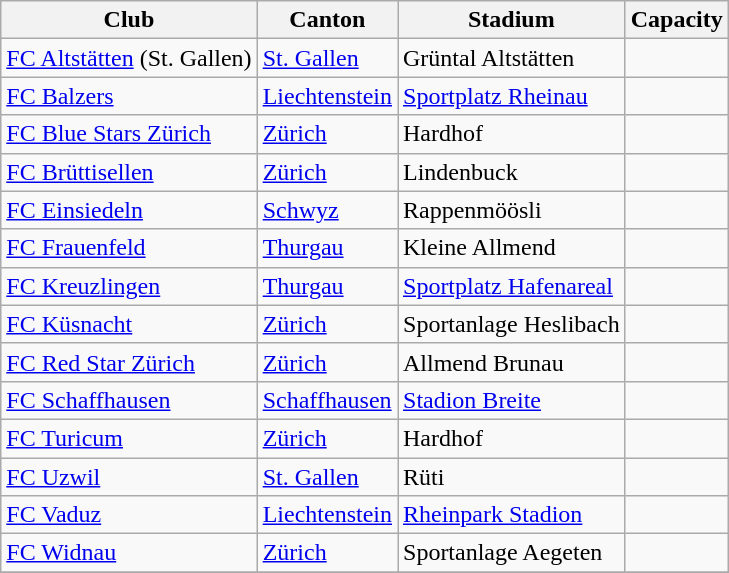<table class="wikitable">
<tr>
<th>Club</th>
<th>Canton</th>
<th>Stadium</th>
<th>Capacity</th>
</tr>
<tr>
<td><a href='#'>FC Altstätten</a> (St. Gallen)</td>
<td><a href='#'>St. Gallen</a></td>
<td>Grüntal Altstätten</td>
<td></td>
</tr>
<tr>
<td><a href='#'>FC Balzers</a></td>
<td> <a href='#'>Liechtenstein</a></td>
<td><a href='#'>Sportplatz Rheinau</a></td>
<td></td>
</tr>
<tr>
<td><a href='#'>FC Blue Stars Zürich</a></td>
<td><a href='#'>Zürich</a></td>
<td>Hardhof</td>
<td></td>
</tr>
<tr>
<td><a href='#'>FC Brüttisellen</a></td>
<td><a href='#'>Zürich</a></td>
<td>Lindenbuck</td>
<td></td>
</tr>
<tr>
<td><a href='#'>FC Einsiedeln</a></td>
<td><a href='#'>Schwyz</a></td>
<td>Rappenmöösli</td>
<td></td>
</tr>
<tr>
<td><a href='#'>FC Frauenfeld</a></td>
<td><a href='#'>Thurgau</a></td>
<td>Kleine Allmend</td>
<td></td>
</tr>
<tr>
<td><a href='#'>FC Kreuzlingen</a></td>
<td><a href='#'>Thurgau</a></td>
<td><a href='#'>Sportplatz Hafenareal</a></td>
<td></td>
</tr>
<tr>
<td><a href='#'>FC Küsnacht</a></td>
<td><a href='#'>Zürich</a></td>
<td>Sportanlage Heslibach</td>
<td></td>
</tr>
<tr>
<td><a href='#'>FC Red Star Zürich</a></td>
<td><a href='#'>Zürich</a></td>
<td>Allmend Brunau</td>
<td></td>
</tr>
<tr>
<td><a href='#'>FC Schaffhausen</a></td>
<td><a href='#'>Schaffhausen</a></td>
<td><a href='#'>Stadion Breite</a></td>
<td></td>
</tr>
<tr>
<td><a href='#'>FC Turicum</a></td>
<td><a href='#'>Zürich</a></td>
<td>Hardhof</td>
<td></td>
</tr>
<tr>
<td><a href='#'>FC Uzwil</a></td>
<td><a href='#'>St. Gallen</a></td>
<td>Rüti</td>
<td></td>
</tr>
<tr>
<td><a href='#'>FC Vaduz</a></td>
<td> <a href='#'>Liechtenstein</a></td>
<td><a href='#'>Rheinpark Stadion</a></td>
<td></td>
</tr>
<tr>
<td><a href='#'>FC Widnau</a></td>
<td><a href='#'>Zürich</a></td>
<td>Sportanlage Aegeten</td>
<td></td>
</tr>
<tr>
</tr>
</table>
